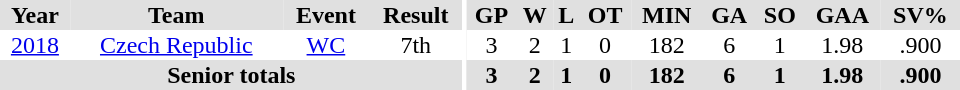<table border="0" cellpadding="1" cellspacing="0" ID="Table3" style="text-align:center; width:40em">
<tr ALIGN="center" bgcolor="#e0e0e0">
<th>Year</th>
<th>Team</th>
<th>Event</th>
<th>Result</th>
<th rowspan="99" bgcolor="#ffffff"></th>
<th>GP</th>
<th>W</th>
<th>L</th>
<th>OT</th>
<th>MIN</th>
<th>GA</th>
<th>SO</th>
<th>GAA</th>
<th>SV%</th>
</tr>
<tr ALIGN="center">
<td><a href='#'>2018</a></td>
<td><a href='#'>Czech Republic</a></td>
<td><a href='#'>WC</a></td>
<td>7th</td>
<td>3</td>
<td>2</td>
<td>1</td>
<td>0</td>
<td>182</td>
<td>6</td>
<td>1</td>
<td>1.98</td>
<td>.900</td>
</tr>
<tr ALIGN="center" bgcolor="#e0e0e0">
<th colspan=4>Senior totals</th>
<th>3</th>
<th>2</th>
<th>1</th>
<th>0</th>
<th>182</th>
<th>6</th>
<th>1</th>
<th>1.98</th>
<th>.900</th>
</tr>
</table>
